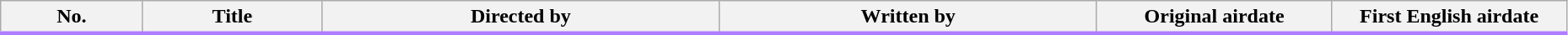<table class="wikitable"  style="width:98%; background:#fff;">
<tr style="border-bottom:3px solid #AF7DFF">
<th>No.</th>
<th>Title</th>
<th>Directed by</th>
<th>Written by</th>
<th style="width:15%;">Original airdate</th>
<th style="width:15%;">First English airdate<br>























</th>
</tr>
</table>
